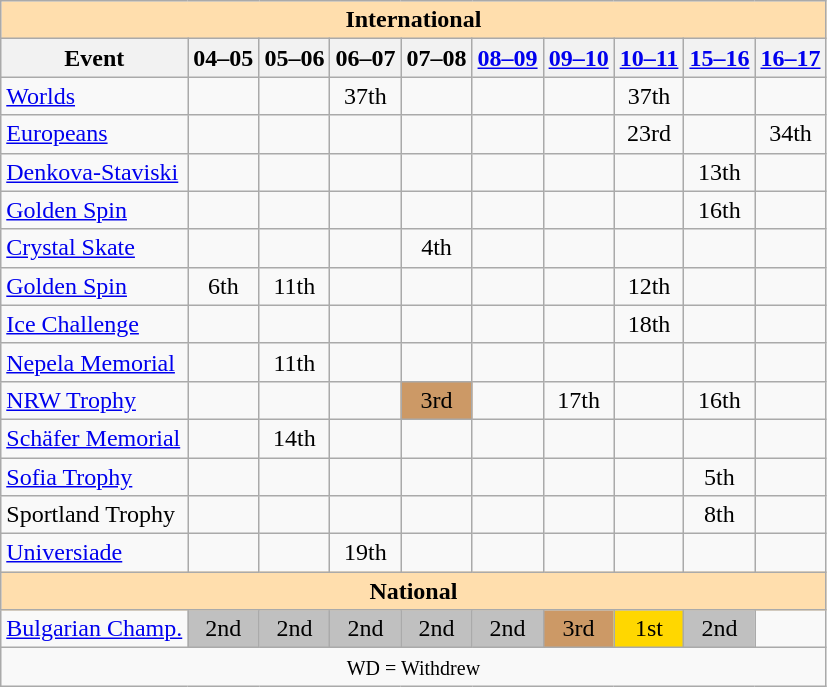<table class="wikitable" style="text-align:center">
<tr>
<th style="background-color: #ffdead; " colspan=10 align=center>International</th>
</tr>
<tr>
<th>Event</th>
<th>04–05</th>
<th>05–06</th>
<th>06–07</th>
<th>07–08</th>
<th><a href='#'>08–09</a></th>
<th><a href='#'>09–10</a></th>
<th><a href='#'>10–11</a></th>
<th><a href='#'>15–16</a></th>
<th><a href='#'>16–17</a></th>
</tr>
<tr>
<td align=left><a href='#'>Worlds</a></td>
<td></td>
<td></td>
<td>37th</td>
<td></td>
<td></td>
<td></td>
<td>37th</td>
<td></td>
<td></td>
</tr>
<tr>
<td align=left><a href='#'>Europeans</a></td>
<td></td>
<td></td>
<td></td>
<td></td>
<td></td>
<td></td>
<td>23rd</td>
<td></td>
<td>34th</td>
</tr>
<tr>
<td align=left> <a href='#'>Denkova-Staviski</a></td>
<td></td>
<td></td>
<td></td>
<td></td>
<td></td>
<td></td>
<td></td>
<td>13th</td>
<td></td>
</tr>
<tr>
<td align=left> <a href='#'>Golden Spin</a></td>
<td></td>
<td></td>
<td></td>
<td></td>
<td></td>
<td></td>
<td></td>
<td>16th</td>
<td></td>
</tr>
<tr>
<td align=left><a href='#'>Crystal Skate</a></td>
<td></td>
<td></td>
<td></td>
<td>4th</td>
<td></td>
<td></td>
<td></td>
<td></td>
<td></td>
</tr>
<tr>
<td align=left><a href='#'>Golden Spin</a></td>
<td>6th</td>
<td>11th</td>
<td></td>
<td></td>
<td></td>
<td></td>
<td>12th</td>
<td></td>
<td></td>
</tr>
<tr>
<td align=left><a href='#'>Ice Challenge</a></td>
<td></td>
<td></td>
<td></td>
<td></td>
<td></td>
<td></td>
<td>18th</td>
<td></td>
<td></td>
</tr>
<tr>
<td align=left><a href='#'>Nepela Memorial</a></td>
<td></td>
<td>11th</td>
<td></td>
<td></td>
<td></td>
<td></td>
<td></td>
<td></td>
<td></td>
</tr>
<tr>
<td align=left><a href='#'>NRW Trophy</a></td>
<td></td>
<td></td>
<td></td>
<td bgcolor=cc9966>3rd</td>
<td></td>
<td>17th</td>
<td></td>
<td>16th</td>
<td></td>
</tr>
<tr>
<td align=left><a href='#'>Schäfer Memorial</a></td>
<td></td>
<td>14th</td>
<td></td>
<td></td>
<td></td>
<td></td>
<td></td>
<td></td>
<td></td>
</tr>
<tr>
<td align=left><a href='#'>Sofia Trophy</a></td>
<td></td>
<td></td>
<td></td>
<td></td>
<td></td>
<td></td>
<td></td>
<td>5th</td>
<td></td>
</tr>
<tr>
<td align=left>Sportland Trophy</td>
<td></td>
<td></td>
<td></td>
<td></td>
<td></td>
<td></td>
<td></td>
<td>8th</td>
<td></td>
</tr>
<tr>
<td align=left><a href='#'>Universiade</a></td>
<td></td>
<td></td>
<td>19th</td>
<td></td>
<td></td>
<td></td>
<td></td>
<td></td>
<td></td>
</tr>
<tr>
<th style="background-color: #ffdead; " colspan=10 align=center>National</th>
</tr>
<tr>
<td align=left><a href='#'>Bulgarian Champ.</a></td>
<td bgcolor=silver>2nd</td>
<td bgcolor=silver>2nd</td>
<td bgcolor=silver>2nd</td>
<td bgcolor=silver>2nd</td>
<td bgcolor=silver>2nd</td>
<td bgcolor=cc9966>3rd</td>
<td bgcolor=gold>1st</td>
<td bgcolor=silver>2nd</td>
<td></td>
</tr>
<tr>
<td colspan=10 align=center><small> WD = Withdrew </small></td>
</tr>
</table>
